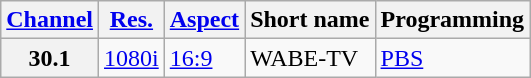<table class="wikitable">
<tr>
<th scope = "col"><a href='#'>Channel</a></th>
<th scope = "col"><a href='#'>Res.</a></th>
<th scope = "col"><a href='#'>Aspect</a></th>
<th scope = "col">Short name</th>
<th scope = "col">Programming</th>
</tr>
<tr>
<th scope = "row">30.1</th>
<td><a href='#'>1080i</a></td>
<td><a href='#'>16:9</a></td>
<td>WABE-TV</td>
<td><a href='#'>PBS</a></td>
</tr>
</table>
